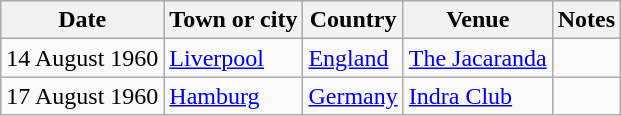<table class="wikitable">
<tr>
<th>Date</th>
<th>Town or city</th>
<th>Country</th>
<th>Venue</th>
<th>Notes</th>
</tr>
<tr>
<td>14 August 1960</td>
<td><a href='#'>Liverpool</a></td>
<td><a href='#'>England</a></td>
<td><a href='#'>The Jacaranda</a></td>
<td></td>
</tr>
<tr>
<td>17 August 1960</td>
<td><a href='#'>Hamburg</a></td>
<td><a href='#'>Germany</a></td>
<td><a href='#'>Indra Club</a></td>
<td></td>
</tr>
</table>
